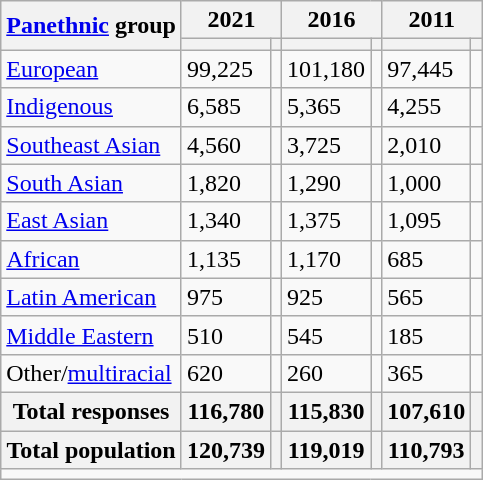<table class="wikitable collapsible sortable">
<tr>
<th rowspan="2"><a href='#'>Panethnic</a> group</th>
<th colspan="2">2021</th>
<th colspan="2">2016</th>
<th colspan="2">2011</th>
</tr>
<tr>
<th><a href='#'></a></th>
<th></th>
<th></th>
<th></th>
<th></th>
<th></th>
</tr>
<tr>
<td><a href='#'>European</a></td>
<td>99,225</td>
<td></td>
<td>101,180</td>
<td></td>
<td>97,445</td>
<td></td>
</tr>
<tr>
<td><a href='#'>Indigenous</a></td>
<td>6,585</td>
<td></td>
<td>5,365</td>
<td></td>
<td>4,255</td>
<td></td>
</tr>
<tr>
<td><a href='#'>Southeast Asian</a></td>
<td>4,560</td>
<td></td>
<td>3,725</td>
<td></td>
<td>2,010</td>
<td></td>
</tr>
<tr>
<td><a href='#'>South Asian</a></td>
<td>1,820</td>
<td></td>
<td>1,290</td>
<td></td>
<td>1,000</td>
<td></td>
</tr>
<tr>
<td><a href='#'>East Asian</a></td>
<td>1,340</td>
<td></td>
<td>1,375</td>
<td></td>
<td>1,095</td>
<td></td>
</tr>
<tr>
<td><a href='#'>African</a></td>
<td>1,135</td>
<td></td>
<td>1,170</td>
<td></td>
<td>685</td>
<td></td>
</tr>
<tr>
<td><a href='#'>Latin American</a></td>
<td>975</td>
<td></td>
<td>925</td>
<td></td>
<td>565</td>
<td></td>
</tr>
<tr>
<td><a href='#'>Middle Eastern</a></td>
<td>510</td>
<td></td>
<td>545</td>
<td></td>
<td>185</td>
<td></td>
</tr>
<tr>
<td>Other/<a href='#'>multiracial</a></td>
<td>620</td>
<td></td>
<td>260</td>
<td></td>
<td>365</td>
<td></td>
</tr>
<tr>
<th>Total responses</th>
<th>116,780</th>
<th></th>
<th>115,830</th>
<th></th>
<th>107,610</th>
<th></th>
</tr>
<tr class="sortbottom">
<th>Total population</th>
<th>120,739</th>
<th></th>
<th>119,019</th>
<th></th>
<th>110,793</th>
<th></th>
</tr>
<tr class="sortbottom">
<td colspan="15"></td>
</tr>
</table>
